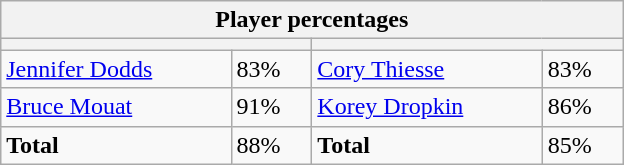<table class="wikitable">
<tr>
<th colspan=4 width=400>Player percentages</th>
</tr>
<tr>
<th colspan=2 width=200 style="white-space:nowrap;"></th>
<th colspan=2 width=200 style="white-space:nowrap;"></th>
</tr>
<tr>
<td><a href='#'>Jennifer Dodds</a></td>
<td>83%</td>
<td><a href='#'>Cory Thiesse</a></td>
<td>83%</td>
</tr>
<tr>
<td><a href='#'>Bruce Mouat</a></td>
<td>91%</td>
<td><a href='#'>Korey Dropkin</a></td>
<td>86%</td>
</tr>
<tr>
<td><strong>Total</strong></td>
<td>88%</td>
<td><strong>Total</strong></td>
<td>85%</td>
</tr>
</table>
